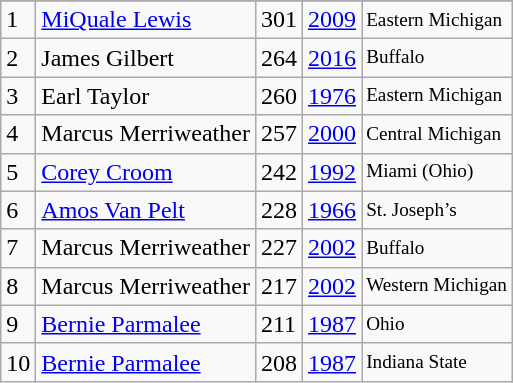<table class="wikitable">
<tr>
</tr>
<tr>
<td>1</td>
<td><a href='#'>MiQuale Lewis</a></td>
<td>301</td>
<td><a href='#'>2009</a></td>
<td style="font-size:80%;">Eastern Michigan</td>
</tr>
<tr>
<td>2</td>
<td>James Gilbert</td>
<td>264</td>
<td><a href='#'>2016</a></td>
<td style="font-size:80%;">Buffalo</td>
</tr>
<tr>
<td>3</td>
<td>Earl Taylor</td>
<td>260</td>
<td><a href='#'>1976</a></td>
<td style="font-size:80%;">Eastern Michigan</td>
</tr>
<tr>
<td>4</td>
<td>Marcus Merriweather</td>
<td>257</td>
<td><a href='#'>2000</a></td>
<td style="font-size:80%;">Central Michigan</td>
</tr>
<tr>
<td>5</td>
<td><a href='#'>Corey Croom</a></td>
<td>242</td>
<td><a href='#'>1992</a></td>
<td style="font-size:80%;">Miami (Ohio)</td>
</tr>
<tr>
<td>6</td>
<td><a href='#'>Amos Van Pelt</a></td>
<td>228</td>
<td><a href='#'>1966</a></td>
<td style="font-size:80%;">St. Joseph’s</td>
</tr>
<tr>
<td>7</td>
<td>Marcus Merriweather</td>
<td>227</td>
<td><a href='#'>2002</a></td>
<td style="font-size:80%;">Buffalo</td>
</tr>
<tr>
<td>8</td>
<td>Marcus Merriweather</td>
<td>217</td>
<td><a href='#'>2002</a></td>
<td style="font-size:80%;">Western Michigan</td>
</tr>
<tr>
<td>9</td>
<td><a href='#'>Bernie Parmalee</a></td>
<td>211</td>
<td><a href='#'>1987</a></td>
<td style="font-size:80%;">Ohio</td>
</tr>
<tr>
<td>10</td>
<td><a href='#'>Bernie Parmalee</a></td>
<td>208</td>
<td><a href='#'>1987</a></td>
<td style="font-size:80%;">Indiana State</td>
</tr>
</table>
